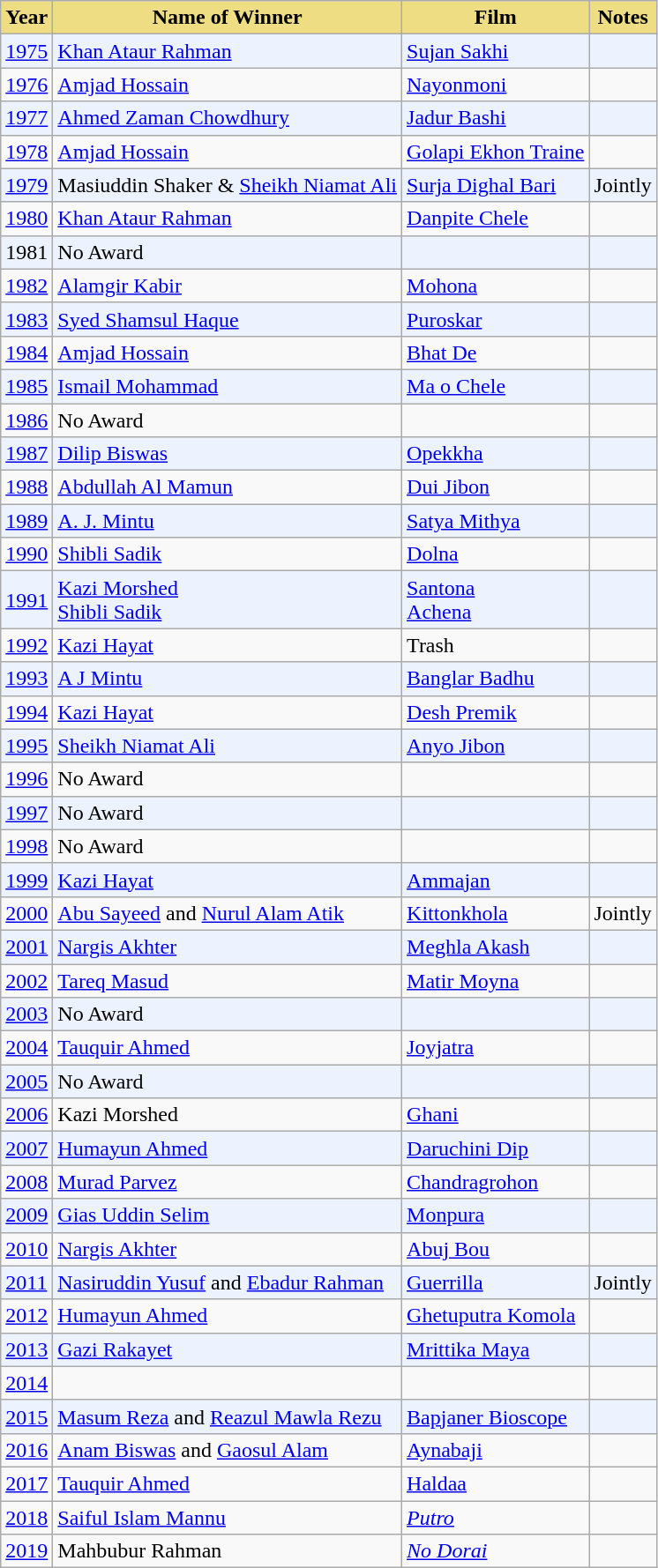<table class="wikitable">
<tr>
<th style="background:#EEDD82;">Year</th>
<th style="background:#EEDD82;">Name of Winner</th>
<th style="background:#EEDD82;">Film</th>
<th style="background:#EEDD82;">Notes</th>
</tr>
<tr bgcolor=#edf3fe>
<td><a href='#'>1975</a></td>
<td><a href='#'>Khan Ataur Rahman</a></td>
<td><a href='#'>Sujan Sakhi</a></td>
<td></td>
</tr>
<tr>
<td><a href='#'>1976</a></td>
<td><a href='#'>Amjad Hossain</a></td>
<td><a href='#'>Nayonmoni</a></td>
<td></td>
</tr>
<tr bgcolor=#edf3fe>
<td><a href='#'>1977</a></td>
<td><a href='#'>Ahmed Zaman Chowdhury</a></td>
<td><a href='#'>Jadur Bashi</a></td>
<td></td>
</tr>
<tr>
<td><a href='#'>1978</a></td>
<td><a href='#'>Amjad Hossain</a></td>
<td><a href='#'>Golapi Ekhon Traine</a></td>
<td></td>
</tr>
<tr bgcolor=#edf3fe>
<td><a href='#'>1979</a></td>
<td>Masiuddin Shaker & <a href='#'>Sheikh Niamat Ali</a></td>
<td><a href='#'>Surja Dighal Bari</a></td>
<td>Jointly</td>
</tr>
<tr>
<td><a href='#'>1980</a></td>
<td><a href='#'>Khan Ataur Rahman</a></td>
<td><a href='#'>Danpite Chele</a></td>
<td></td>
</tr>
<tr bgcolor=#edf3fe>
<td>1981</td>
<td>No Award</td>
<td></td>
<td></td>
</tr>
<tr>
<td><a href='#'>1982</a></td>
<td><a href='#'>Alamgir Kabir</a></td>
<td><a href='#'>Mohona</a></td>
<td></td>
</tr>
<tr bgcolor=#edf3fe>
<td><a href='#'>1983</a></td>
<td><a href='#'>Syed Shamsul Haque</a></td>
<td><a href='#'>Puroskar</a></td>
<td></td>
</tr>
<tr>
<td><a href='#'>1984</a></td>
<td><a href='#'>Amjad Hossain</a></td>
<td><a href='#'>Bhat De</a></td>
<td></td>
</tr>
<tr bgcolor=#edf3fe>
<td><a href='#'>1985</a></td>
<td><a href='#'>Ismail Mohammad</a></td>
<td><a href='#'>Ma o Chele</a></td>
<td></td>
</tr>
<tr>
<td><a href='#'>1986</a></td>
<td>No Award</td>
<td></td>
<td></td>
</tr>
<tr bgcolor=#edf3fe>
<td><a href='#'>1987</a></td>
<td><a href='#'>Dilip Biswas</a></td>
<td><a href='#'>Opekkha</a></td>
<td></td>
</tr>
<tr>
<td><a href='#'>1988</a></td>
<td><a href='#'>Abdullah Al Mamun</a></td>
<td><a href='#'>Dui Jibon</a></td>
<td></td>
</tr>
<tr bgcolor=#edf3fe>
<td><a href='#'>1989</a></td>
<td><a href='#'>A. J. Mintu</a></td>
<td><a href='#'>Satya Mithya</a></td>
<td></td>
</tr>
<tr>
<td><a href='#'>1990</a></td>
<td><a href='#'>Shibli Sadik</a></td>
<td><a href='#'>Dolna</a></td>
<td></td>
</tr>
<tr bgcolor=#edf3fe>
<td><a href='#'>1991</a></td>
<td><a href='#'>Kazi Morshed</a> <br> <a href='#'>Shibli Sadik</a></td>
<td><a href='#'>Santona</a> <br> <a href='#'>Achena</a></td>
<td></td>
</tr>
<tr>
<td><a href='#'>1992</a></td>
<td><a href='#'>Kazi Hayat</a></td>
<td>Trash</td>
<td></td>
</tr>
<tr bgcolor=#edf3fe>
<td><a href='#'>1993</a></td>
<td><a href='#'>A J Mintu</a></td>
<td><a href='#'>Banglar Badhu</a></td>
<td></td>
</tr>
<tr>
<td><a href='#'>1994</a></td>
<td><a href='#'>Kazi Hayat</a></td>
<td><a href='#'>Desh Premik</a></td>
<td></td>
</tr>
<tr bgcolor=#edf3fe>
<td><a href='#'>1995</a></td>
<td><a href='#'>Sheikh Niamat Ali</a></td>
<td><a href='#'>Anyo Jibon</a></td>
<td></td>
</tr>
<tr>
<td><a href='#'>1996</a></td>
<td>No Award</td>
<td></td>
<td></td>
</tr>
<tr bgcolor=#edf3fe>
<td><a href='#'>1997</a></td>
<td>No Award</td>
<td></td>
<td></td>
</tr>
<tr>
<td><a href='#'>1998</a></td>
<td>No Award</td>
<td></td>
<td></td>
</tr>
<tr bgcolor=#edf3fe>
<td><a href='#'>1999</a></td>
<td><a href='#'>Kazi Hayat</a></td>
<td><a href='#'>Ammajan</a></td>
<td></td>
</tr>
<tr>
<td><a href='#'>2000</a></td>
<td><a href='#'>Abu Sayeed</a> and <a href='#'>Nurul Alam Atik</a></td>
<td><a href='#'>Kittonkhola</a></td>
<td>Jointly</td>
</tr>
<tr bgcolor=#edf3fe>
<td><a href='#'>2001</a></td>
<td><a href='#'>Nargis Akhter</a></td>
<td><a href='#'>Meghla Akash</a></td>
<td></td>
</tr>
<tr>
<td><a href='#'>2002</a></td>
<td><a href='#'>Tareq Masud</a></td>
<td><a href='#'>Matir Moyna</a></td>
<td></td>
</tr>
<tr bgcolor=#edf3fe>
<td><a href='#'>2003</a></td>
<td>No Award</td>
<td></td>
<td></td>
</tr>
<tr>
<td><a href='#'>2004</a></td>
<td><a href='#'>Tauquir Ahmed</a></td>
<td><a href='#'>Joyjatra</a></td>
<td></td>
</tr>
<tr bgcolor=#edf3fe>
<td><a href='#'>2005</a></td>
<td>No Award</td>
<td></td>
<td></td>
</tr>
<tr>
<td><a href='#'>2006</a></td>
<td>Kazi Morshed</td>
<td><a href='#'>Ghani</a></td>
<td></td>
</tr>
<tr bgcolor=#edf3fe>
<td><a href='#'>2007</a></td>
<td><a href='#'>Humayun Ahmed</a></td>
<td><a href='#'>Daruchini Dip</a></td>
<td></td>
</tr>
<tr>
<td><a href='#'>2008</a></td>
<td><a href='#'>Murad Parvez</a></td>
<td><a href='#'>Chandragrohon</a></td>
<td></td>
</tr>
<tr bgcolor=#edf3fe>
<td><a href='#'>2009</a></td>
<td><a href='#'>Gias Uddin Selim</a></td>
<td><a href='#'>Monpura</a></td>
<td></td>
</tr>
<tr>
<td><a href='#'>2010</a></td>
<td><a href='#'>Nargis Akhter</a></td>
<td><a href='#'>Abuj Bou</a></td>
<td></td>
</tr>
<tr bgcolor=#edf3fe>
<td><a href='#'>2011</a></td>
<td><a href='#'>Nasiruddin Yusuf</a> and <a href='#'>Ebadur Rahman</a></td>
<td><a href='#'>Guerrilla</a></td>
<td>Jointly</td>
</tr>
<tr>
<td><a href='#'>2012</a></td>
<td><a href='#'>Humayun Ahmed</a></td>
<td><a href='#'>Ghetuputra Komola</a></td>
<td></td>
</tr>
<tr bgcolor=#edf3fe>
<td><a href='#'>2013</a></td>
<td><a href='#'>Gazi Rakayet</a></td>
<td><a href='#'>Mrittika Maya</a></td>
<td></td>
</tr>
<tr>
<td><a href='#'>2014</a></td>
<td></td>
<td></td>
<td></td>
</tr>
<tr bgcolor=#edf3fe>
<td><a href='#'>2015</a></td>
<td><a href='#'>Masum Reza</a> and  <a href='#'>Reazul Mawla Rezu</a></td>
<td><a href='#'>Bapjaner Bioscope</a></td>
<td></td>
</tr>
<tr>
<td><a href='#'>2016</a></td>
<td><a href='#'>Anam Biswas</a> and <a href='#'>Gaosul Alam</a></td>
<td><a href='#'>Aynabaji</a></td>
<td></td>
</tr>
<tr>
<td><a href='#'>2017</a></td>
<td><a href='#'>Tauquir Ahmed</a></td>
<td><a href='#'>Haldaa</a></td>
<td></td>
</tr>
<tr>
<td><a href='#'>2018</a></td>
<td><a href='#'>Saiful Islam Mannu</a></td>
<td><em><a href='#'>Putro</a></em></td>
<td></td>
</tr>
<tr>
<td><a href='#'>2019</a></td>
<td>Mahbubur Rahman</td>
<td><em><a href='#'>No Dorai</a></em></td>
<td></td>
</tr>
</table>
